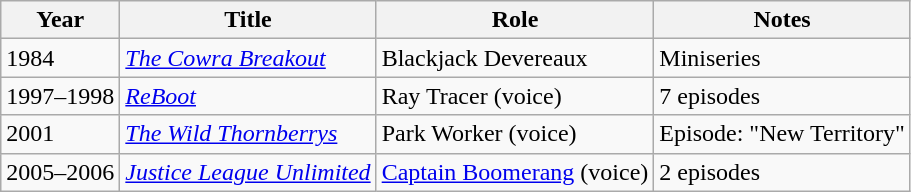<table class="wikitable sortable plainrowheaders" style="white-space:nowrap">
<tr>
<th>Year</th>
<th>Title</th>
<th>Role</th>
<th>Notes</th>
</tr>
<tr>
<td>1984</td>
<td><em><a href='#'>The Cowra Breakout</a></em></td>
<td>Blackjack Devereaux</td>
<td>Miniseries</td>
</tr>
<tr>
<td>1997–1998</td>
<td><em><a href='#'>ReBoot</a></em></td>
<td>Ray Tracer (voice)</td>
<td>7 episodes</td>
</tr>
<tr>
<td>2001</td>
<td><em><a href='#'>The Wild Thornberrys</a></em></td>
<td>Park Worker (voice)</td>
<td>Episode: "New Territory"</td>
</tr>
<tr>
<td>2005–2006</td>
<td><em><a href='#'>Justice League Unlimited</a></em></td>
<td><a href='#'>Captain Boomerang</a> (voice)</td>
<td>2 episodes</td>
</tr>
</table>
